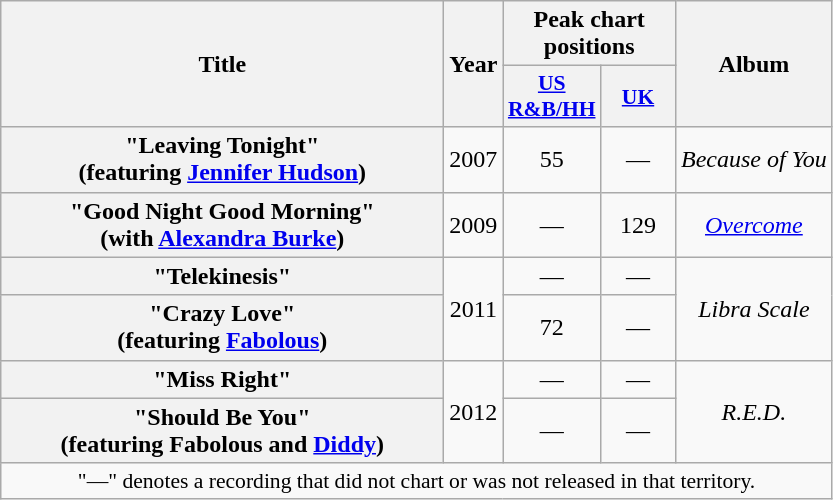<table class="wikitable plainrowheaders" style="text-align:center;">
<tr>
<th scope="col" rowspan="2" style="width:18em;">Title</th>
<th scope="col" rowspan="2">Year</th>
<th scope="col" colspan="2">Peak chart positions</th>
<th scope="col" rowspan="2">Album</th>
</tr>
<tr>
<th scope="col" style="width:3em;font-size:90%;"><a href='#'>US<br>R&B/HH</a><br></th>
<th scope="col" style="width:3em;font-size:90%;"><a href='#'>UK</a><br></th>
</tr>
<tr>
<th scope="row">"Leaving Tonight"<br><span>(featuring <a href='#'>Jennifer Hudson</a>)</span></th>
<td>2007</td>
<td>55</td>
<td>—</td>
<td><em>Because of You</em></td>
</tr>
<tr>
<th scope="row">"Good Night Good Morning"<br><span>(with <a href='#'>Alexandra Burke</a>)</span></th>
<td>2009</td>
<td>—</td>
<td>129</td>
<td><em><a href='#'>Overcome</a></em></td>
</tr>
<tr>
<th scope="row">"Telekinesis"</th>
<td rowspan="2">2011</td>
<td>—</td>
<td>—</td>
<td rowspan="2"><em>Libra Scale</em></td>
</tr>
<tr>
<th scope="row">"Crazy Love"<br><span>(featuring <a href='#'>Fabolous</a>)</span></th>
<td>72</td>
<td>—</td>
</tr>
<tr>
<th scope="row">"Miss Right"</th>
<td rowspan="2">2012</td>
<td>—</td>
<td>—</td>
<td rowspan="2"><em>R.E.D.</em></td>
</tr>
<tr>
<th scope="row">"Should Be You"<br><span>(featuring Fabolous and <a href='#'>Diddy</a>)</span></th>
<td>—</td>
<td>—</td>
</tr>
<tr>
<td colspan="5" style="font-size:90%">"—" denotes a recording that did not chart or was not released in that territory.</td>
</tr>
</table>
